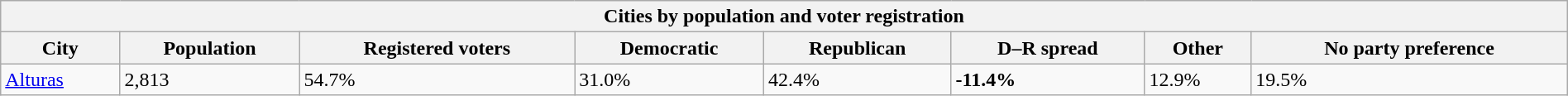<table class="wikitable collapsible collapsed sortable" style="width: 100%;">
<tr>
<th colspan="8">Cities by population and voter registration</th>
</tr>
<tr>
<th>City</th>
<th data-sort-type="number">Population</th>
<th data-sort-type="number">Registered voters<br></th>
<th data-sort-type="number">Democratic</th>
<th data-sort-type="number">Republican</th>
<th data-sort-type="number">D–R spread</th>
<th data-sort-type="number">Other</th>
<th data-sort-type="number">No party preference</th>
</tr>
<tr>
<td><a href='#'>Alturas</a></td>
<td>2,813</td>
<td>54.7%</td>
<td>31.0%</td>
<td>42.4%</td>
<td><span><strong>-11.4%</strong></span></td>
<td>12.9%</td>
<td>19.5%</td>
</tr>
</table>
